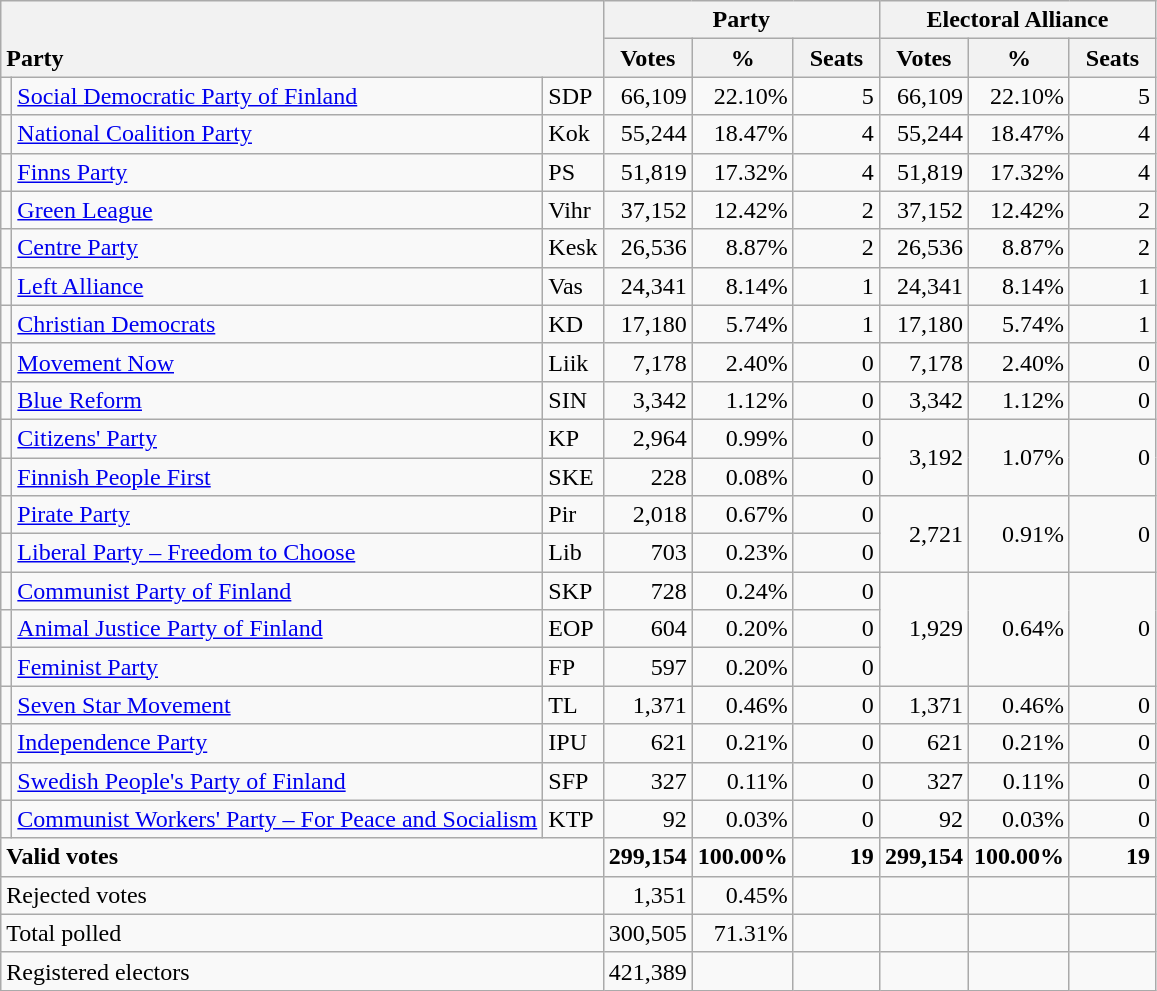<table class="wikitable" border="1" style="text-align:right;">
<tr>
<th style="text-align:left;" valign=bottom rowspan=2 colspan=3>Party</th>
<th colspan=3>Party</th>
<th colspan=3>Electoral Alliance</th>
</tr>
<tr>
<th align=center valign=bottom width="50">Votes</th>
<th align=center valign=bottom width="50">%</th>
<th align=center valign=bottom width="50">Seats</th>
<th align=center valign=bottom width="50">Votes</th>
<th align=center valign=bottom width="50">%</th>
<th align=center valign=bottom width="50">Seats</th>
</tr>
<tr>
<td></td>
<td align=left style="white-space: nowrap;"><a href='#'>Social Democratic Party of Finland</a></td>
<td align=left>SDP</td>
<td>66,109</td>
<td>22.10%</td>
<td>5</td>
<td>66,109</td>
<td>22.10%</td>
<td>5</td>
</tr>
<tr>
<td></td>
<td align=left><a href='#'>National Coalition Party</a></td>
<td align=left>Kok</td>
<td>55,244</td>
<td>18.47%</td>
<td>4</td>
<td>55,244</td>
<td>18.47%</td>
<td>4</td>
</tr>
<tr>
<td></td>
<td align=left><a href='#'>Finns Party</a></td>
<td align=left>PS</td>
<td>51,819</td>
<td>17.32%</td>
<td>4</td>
<td>51,819</td>
<td>17.32%</td>
<td>4</td>
</tr>
<tr>
<td></td>
<td align=left><a href='#'>Green League</a></td>
<td align=left>Vihr</td>
<td>37,152</td>
<td>12.42%</td>
<td>2</td>
<td>37,152</td>
<td>12.42%</td>
<td>2</td>
</tr>
<tr>
<td></td>
<td align=left><a href='#'>Centre Party</a></td>
<td align=left>Kesk</td>
<td>26,536</td>
<td>8.87%</td>
<td>2</td>
<td>26,536</td>
<td>8.87%</td>
<td>2</td>
</tr>
<tr>
<td></td>
<td align=left><a href='#'>Left Alliance</a></td>
<td align=left>Vas</td>
<td>24,341</td>
<td>8.14%</td>
<td>1</td>
<td>24,341</td>
<td>8.14%</td>
<td>1</td>
</tr>
<tr>
<td></td>
<td align=left><a href='#'>Christian Democrats</a></td>
<td align=left>KD</td>
<td>17,180</td>
<td>5.74%</td>
<td>1</td>
<td>17,180</td>
<td>5.74%</td>
<td>1</td>
</tr>
<tr>
<td></td>
<td align=left><a href='#'>Movement Now</a></td>
<td align=left>Liik</td>
<td>7,178</td>
<td>2.40%</td>
<td>0</td>
<td>7,178</td>
<td>2.40%</td>
<td>0</td>
</tr>
<tr>
<td></td>
<td align=left><a href='#'>Blue Reform</a></td>
<td align=left>SIN</td>
<td>3,342</td>
<td>1.12%</td>
<td>0</td>
<td>3,342</td>
<td>1.12%</td>
<td>0</td>
</tr>
<tr>
<td></td>
<td align=left><a href='#'>Citizens' Party</a></td>
<td align=left>KP</td>
<td>2,964</td>
<td>0.99%</td>
<td>0</td>
<td rowspan=2>3,192</td>
<td rowspan=2>1.07%</td>
<td rowspan=2>0</td>
</tr>
<tr>
<td></td>
<td align=left><a href='#'>Finnish People First</a></td>
<td align=left>SKE</td>
<td>228</td>
<td>0.08%</td>
<td>0</td>
</tr>
<tr>
<td></td>
<td align=left><a href='#'>Pirate Party</a></td>
<td align=left>Pir</td>
<td>2,018</td>
<td>0.67%</td>
<td>0</td>
<td rowspan=2>2,721</td>
<td rowspan=2>0.91%</td>
<td rowspan=2>0</td>
</tr>
<tr>
<td></td>
<td align=left><a href='#'>Liberal Party – Freedom to Choose</a></td>
<td align=left>Lib</td>
<td>703</td>
<td>0.23%</td>
<td>0</td>
</tr>
<tr>
<td></td>
<td align=left><a href='#'>Communist Party of Finland</a></td>
<td align=left>SKP</td>
<td>728</td>
<td>0.24%</td>
<td>0</td>
<td rowspan=3>1,929</td>
<td rowspan=3>0.64%</td>
<td rowspan=3>0</td>
</tr>
<tr>
<td></td>
<td align=left><a href='#'>Animal Justice Party of Finland</a></td>
<td align=left>EOP</td>
<td>604</td>
<td>0.20%</td>
<td>0</td>
</tr>
<tr>
<td></td>
<td align=left><a href='#'>Feminist Party</a></td>
<td align=left>FP</td>
<td>597</td>
<td>0.20%</td>
<td>0</td>
</tr>
<tr>
<td></td>
<td align=left><a href='#'>Seven Star Movement</a></td>
<td align=left>TL</td>
<td>1,371</td>
<td>0.46%</td>
<td>0</td>
<td>1,371</td>
<td>0.46%</td>
<td>0</td>
</tr>
<tr>
<td></td>
<td align=left><a href='#'>Independence Party</a></td>
<td align=left>IPU</td>
<td>621</td>
<td>0.21%</td>
<td>0</td>
<td>621</td>
<td>0.21%</td>
<td>0</td>
</tr>
<tr>
<td></td>
<td align=left><a href='#'>Swedish People's Party of Finland</a></td>
<td align=left>SFP</td>
<td>327</td>
<td>0.11%</td>
<td>0</td>
<td>327</td>
<td>0.11%</td>
<td>0</td>
</tr>
<tr>
<td></td>
<td align=left><a href='#'>Communist Workers' Party – For Peace and Socialism</a></td>
<td align=left>KTP</td>
<td>92</td>
<td>0.03%</td>
<td>0</td>
<td>92</td>
<td>0.03%</td>
<td>0</td>
</tr>
<tr style="font-weight:bold">
<td align=left colspan=3>Valid votes</td>
<td>299,154</td>
<td>100.00%</td>
<td>19</td>
<td>299,154</td>
<td>100.00%</td>
<td>19</td>
</tr>
<tr>
<td align=left colspan=3>Rejected votes</td>
<td>1,351</td>
<td>0.45%</td>
<td></td>
<td></td>
<td></td>
<td></td>
</tr>
<tr>
<td align=left colspan=3>Total polled</td>
<td>300,505</td>
<td>71.31%</td>
<td></td>
<td></td>
<td></td>
<td></td>
</tr>
<tr>
<td align=left colspan=3>Registered electors</td>
<td>421,389</td>
<td></td>
<td></td>
<td></td>
<td></td>
<td></td>
</tr>
</table>
